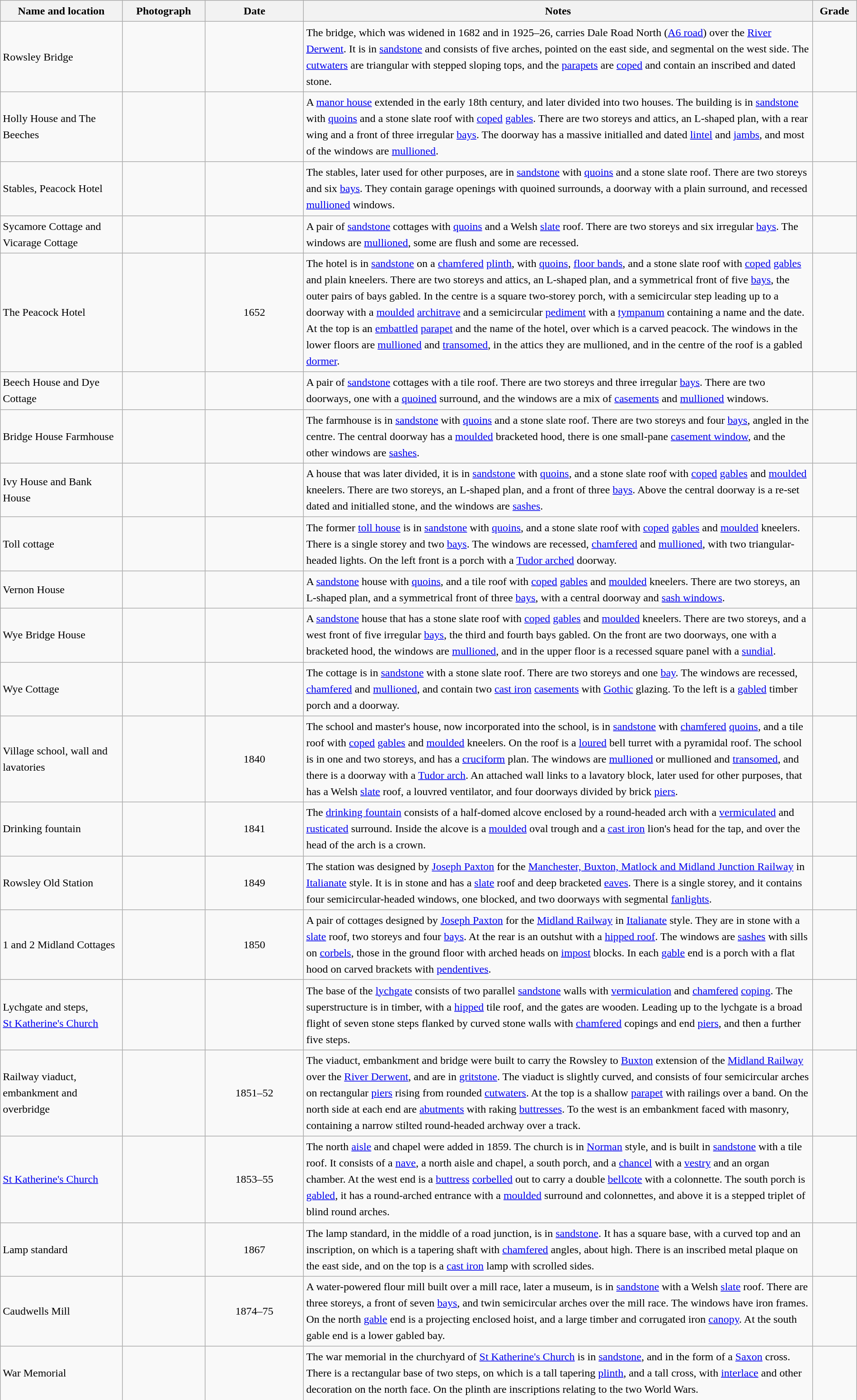<table class="wikitable sortable plainrowheaders" style="width:100%; border:0; text-align:left; line-height:150%;">
<tr>
<th scope="col"  style="width:150px">Name and location</th>
<th scope="col"  style="width:100px" class="unsortable">Photograph</th>
<th scope="col"  style="width:120px">Date</th>
<th scope="col"  style="width:650px" class="unsortable">Notes</th>
<th scope="col"  style="width:50px">Grade</th>
</tr>
<tr>
<td>Rowsley Bridge<br><small></small></td>
<td></td>
<td align="center"></td>
<td>The bridge, which was widened in 1682 and in 1925–26, carries Dale Road North (<a href='#'>A6 road</a>) over the <a href='#'>River Derwent</a>.  It is in <a href='#'>sandstone</a> and consists of five arches, pointed on the east side, and segmental on the west side.  The <a href='#'>cutwaters</a> are triangular with stepped sloping tops, and the <a href='#'>parapets</a> are <a href='#'>coped</a> and contain an inscribed and dated stone.</td>
<td align="center" ></td>
</tr>
<tr>
<td>Holly House and The Beeches<br><small></small></td>
<td></td>
<td align="center"></td>
<td>A <a href='#'>manor house</a> extended in the early 18th century, and later divided into two houses.  The building is in <a href='#'>sandstone</a> with <a href='#'>quoins</a> and a stone slate roof with <a href='#'>coped</a> <a href='#'>gables</a>.    There are two storeys and attics, an L-shaped plan, with a rear wing and a front of three irregular <a href='#'>bays</a>.  The doorway has a massive initialled and dated <a href='#'>lintel</a> and <a href='#'>jambs</a>, and most of the windows are <a href='#'>mullioned</a>.</td>
<td align="center" ></td>
</tr>
<tr>
<td>Stables, Peacock Hotel<br><small></small></td>
<td></td>
<td align="center"></td>
<td>The stables, later used for other purposes, are in <a href='#'>sandstone</a> with <a href='#'>quoins</a> and a stone slate roof.  There are two storeys and six <a href='#'>bays</a>.  They contain garage openings with quoined surrounds, a doorway with a plain surround, and recessed <a href='#'>mullioned</a> windows.</td>
<td align="center" ></td>
</tr>
<tr>
<td>Sycamore Cottage and Vicarage Cottage<br><small></small></td>
<td></td>
<td align="center"></td>
<td>A pair of <a href='#'>sandstone</a> cottages with <a href='#'>quoins</a> and a Welsh <a href='#'>slate</a> roof.  There are two storeys and six irregular <a href='#'>bays</a>.  The windows are <a href='#'>mullioned</a>, some are flush and some are recessed.</td>
<td align="center" ></td>
</tr>
<tr>
<td>The Peacock Hotel<br><small></small></td>
<td></td>
<td align="center">1652</td>
<td>The hotel is in <a href='#'>sandstone</a> on a <a href='#'>chamfered</a> <a href='#'>plinth</a>, with <a href='#'>quoins</a>, <a href='#'>floor bands</a>, and a stone slate roof with <a href='#'>coped</a> <a href='#'>gables</a> and plain kneelers.  There are two storeys and attics, an L-shaped plan, and a symmetrical front of five <a href='#'>bays</a>, the outer pairs of bays gabled.  In the centre is a square two-storey porch, with a semicircular step leading up to a doorway with a <a href='#'>moulded</a> <a href='#'>architrave</a> and a semicircular <a href='#'>pediment</a> with a <a href='#'>tympanum</a> containing a name and the date.  At the top is an <a href='#'>embattled</a> <a href='#'>parapet</a> and the name of the hotel, over which is a carved peacock.   The windows in the lower floors are <a href='#'>mullioned</a> and <a href='#'>transomed</a>, in the attics they are mullioned, and in the centre of the roof is a gabled <a href='#'>dormer</a>.</td>
<td align="center" ></td>
</tr>
<tr>
<td>Beech House and Dye Cottage<br><small></small></td>
<td></td>
<td align="center"></td>
<td>A pair of <a href='#'>sandstone</a> cottages with a tile roof.  There are two storeys and three irregular <a href='#'>bays</a>.  There are two doorways, one with a <a href='#'>quoined</a> surround, and the windows are a mix of <a href='#'>casements</a> and <a href='#'>mullioned</a> windows.</td>
<td align="center" ></td>
</tr>
<tr>
<td>Bridge House Farmhouse<br><small></small></td>
<td></td>
<td align="center"></td>
<td>The farmhouse is in <a href='#'>sandstone</a> with <a href='#'>quoins</a> and a stone slate roof.  There are two storeys and four <a href='#'>bays</a>, angled in the centre.  The central doorway has a <a href='#'>moulded</a> bracketed hood, there is one small-pane <a href='#'>casement window</a>, and the other windows are <a href='#'>sashes</a>.</td>
<td align="center" ></td>
</tr>
<tr>
<td>Ivy House and Bank House<br><small></small></td>
<td></td>
<td align="center"></td>
<td>A house that was later divided, it is in <a href='#'>sandstone</a> with <a href='#'>quoins</a>, and a stone slate roof with <a href='#'>coped</a> <a href='#'>gables</a> and <a href='#'>moulded</a> kneelers.  There are two storeys, an L-shaped plan, and a front of three <a href='#'>bays</a>.  Above the central doorway is a re-set dated and initialled stone, and the windows are <a href='#'>sashes</a>.</td>
<td align="center" ></td>
</tr>
<tr>
<td>Toll cottage<br><small></small></td>
<td></td>
<td align="center"></td>
<td>The former <a href='#'>toll house</a> is in <a href='#'>sandstone</a> with <a href='#'>quoins</a>, and a stone slate roof with <a href='#'>coped</a> <a href='#'>gables</a> and <a href='#'>moulded</a> kneelers.  There is a single storey and two <a href='#'>bays</a>.  The windows are recessed, <a href='#'>chamfered</a> and <a href='#'>mullioned</a>, with two triangular-headed lights.  On the left front is a porch with a <a href='#'>Tudor arched</a> doorway.</td>
<td align="center" ></td>
</tr>
<tr>
<td>Vernon House<br><small></small></td>
<td></td>
<td align="center"></td>
<td>A <a href='#'>sandstone</a> house with <a href='#'>quoins</a>, and a tile roof with <a href='#'>coped</a> <a href='#'>gables</a> and <a href='#'>moulded</a> kneelers.  There are two storeys, an L-shaped plan, and a symmetrical front of three <a href='#'>bays</a>, with a central doorway and <a href='#'>sash windows</a>.</td>
<td align="center" ></td>
</tr>
<tr>
<td>Wye Bridge House<br><small></small></td>
<td></td>
<td align="center"></td>
<td>A <a href='#'>sandstone</a> house that has a stone slate roof with <a href='#'>coped</a> <a href='#'>gables</a> and <a href='#'>moulded</a> kneelers.  There are two storeys, and a west front of five irregular <a href='#'>bays</a>, the third and fourth bays gabled.  On the front are two doorways, one with a bracketed hood, the windows are <a href='#'>mullioned</a>, and in the upper floor is a recessed square panel with a <a href='#'>sundial</a>.</td>
<td align="center" ></td>
</tr>
<tr>
<td>Wye Cottage<br><small></small></td>
<td></td>
<td align="center"></td>
<td>The cottage is in <a href='#'>sandstone</a> with a stone slate roof.  There are two storeys and one <a href='#'>bay</a>.  The windows are recessed, <a href='#'>chamfered</a> and <a href='#'>mullioned</a>, and contain two <a href='#'>cast iron</a> <a href='#'>casements</a> with <a href='#'>Gothic</a> glazing.  To the left is a <a href='#'>gabled</a> timber porch and a doorway.</td>
<td align="center" ></td>
</tr>
<tr>
<td>Village school, wall and lavatories<br><small></small></td>
<td></td>
<td align="center">1840</td>
<td>The school and master's house, now incorporated into the school, is in <a href='#'>sandstone</a> with <a href='#'>chamfered</a> <a href='#'>quoins</a>, and a tile roof with <a href='#'>coped</a> <a href='#'>gables</a> and <a href='#'>moulded</a> kneelers.  On the roof is a <a href='#'>loured</a> bell turret with a pyramidal roof.  The school is in one and two storeys, and has a <a href='#'>cruciform</a> plan.  The windows are <a href='#'>mullioned</a> or mullioned and <a href='#'>transomed</a>, and there is a doorway with a <a href='#'>Tudor arch</a>.  An attached wall links to a lavatory block, later used for other purposes, that has a Welsh <a href='#'>slate</a> roof, a louvred ventilator, and four doorways divided by brick <a href='#'>piers</a>.</td>
<td align="center" ></td>
</tr>
<tr>
<td>Drinking fountain<br><small></small></td>
<td></td>
<td align="center">1841</td>
<td>The <a href='#'>drinking fountain</a> consists of a half-domed alcove enclosed by a round-headed arch with a <a href='#'>vermiculated</a> and <a href='#'>rusticated</a> surround.  Inside the alcove is a <a href='#'>moulded</a> oval trough and a <a href='#'>cast iron</a> lion's head for the tap, and over the head of the arch is a crown.</td>
<td align="center" ></td>
</tr>
<tr>
<td>Rowsley Old Station<br><small></small></td>
<td></td>
<td align="center">1849</td>
<td>The station was designed by <a href='#'>Joseph Paxton</a> for the <a href='#'>Manchester, Buxton, Matlock and Midland Junction Railway</a> in <a href='#'>Italianate</a> style.  It is in stone and has a <a href='#'>slate</a> roof and deep bracketed <a href='#'>eaves</a>.  There is a single storey, and it contains four semicircular-headed windows, one blocked, and two doorways with segmental <a href='#'>fanlights</a>.</td>
<td align="center" ></td>
</tr>
<tr>
<td>1 and 2 Midland Cottages<br><small></small></td>
<td></td>
<td align="center">1850</td>
<td>A pair of cottages designed by <a href='#'>Joseph Paxton</a> for the <a href='#'>Midland Railway</a> in <a href='#'>Italianate</a> style.  They are in stone with a <a href='#'>slate</a> roof, two storeys and four <a href='#'>bays</a>.  At the rear is an outshut with a <a href='#'>hipped roof</a>.  The windows are <a href='#'>sashes</a> with sills on <a href='#'>corbels</a>, those in the ground floor with arched heads on <a href='#'>impost</a> blocks.  In each <a href='#'>gable</a> end is a porch with a flat hood on carved brackets with <a href='#'>pendentives</a>.</td>
<td align="center" ></td>
</tr>
<tr>
<td>Lychgate and steps,<br><a href='#'>St Katherine's Church</a><br><small></small></td>
<td></td>
<td align="center"></td>
<td>The base of the <a href='#'>lychgate</a> consists of two parallel <a href='#'>sandstone</a> walls with <a href='#'>vermiculation</a> and <a href='#'>chamfered</a> <a href='#'>coping</a>.  The superstructure is in timber, with a <a href='#'>hipped</a> tile roof, and the gates are wooden.   Leading up to the lychgate is a broad flight of seven stone steps flanked by curved stone walls with <a href='#'>chamfered</a> copings and end <a href='#'>piers</a>, and then a further five steps.</td>
<td align="center" ></td>
</tr>
<tr>
<td>Railway viaduct, embankment and overbridge<br><small></small></td>
<td></td>
<td align="center">1851–52</td>
<td>The viaduct, embankment and bridge were built to carry the Rowsley to <a href='#'>Buxton</a> extension of the <a href='#'>Midland Railway</a> over the <a href='#'>River Derwent</a>, and are in <a href='#'>gritstone</a>.  The viaduct is slightly curved, and consists of four semicircular arches on rectangular <a href='#'>piers</a> rising from rounded <a href='#'>cutwaters</a>.  At the top is a shallow <a href='#'>parapet</a> with railings over a band.  On the north side at each end are <a href='#'>abutments</a> with raking <a href='#'>buttresses</a>.  To the west is an embankment faced with masonry, containing a narrow stilted round-headed archway over a track.</td>
<td align="center" ></td>
</tr>
<tr>
<td><a href='#'>St Katherine's Church</a><br><small></small></td>
<td></td>
<td align="center">1853–55</td>
<td>The north <a href='#'>aisle</a> and chapel were added in 1859.  The church is in <a href='#'>Norman</a> style, and is built in <a href='#'>sandstone</a> with a tile roof.  It consists of a <a href='#'>nave</a>, a north aisle and chapel, a south porch, and a <a href='#'>chancel</a> with a <a href='#'>vestry</a> and an organ chamber.  At the west end is a <a href='#'>buttress</a> <a href='#'>corbelled</a> out to carry a double <a href='#'>bellcote</a> with a colonnette.  The south porch is <a href='#'>gabled</a>, it has a round-arched entrance with a <a href='#'>moulded</a> surround and colonnettes, and above it is a stepped triplet of blind round arches.</td>
<td align="center" ></td>
</tr>
<tr>
<td>Lamp standard<br><small></small></td>
<td></td>
<td align="center">1867</td>
<td>The lamp standard, in the middle of a road junction, is in <a href='#'>sandstone</a>.  It has a square base, with a curved top and an inscription, on which is a tapering shaft with <a href='#'>chamfered</a> angles, about  high.  There is an inscribed metal plaque on the east side, and on the top is a <a href='#'>cast iron</a> lamp with scrolled sides.</td>
<td align="center" ></td>
</tr>
<tr>
<td>Caudwells Mill<br><small></small></td>
<td></td>
<td align="center">1874–75</td>
<td>A water-powered flour mill built over a mill race, later a museum, is in <a href='#'>sandstone</a> with a Welsh <a href='#'>slate</a> roof.  There are three storeys, a front of seven <a href='#'>bays</a>, and twin semicircular arches over the mill race.  The windows have iron frames.  On the north <a href='#'>gable</a> end is a projecting enclosed hoist, and a large timber and corrugated iron <a href='#'>canopy</a>.  At the south gable end is a lower gabled bay.</td>
<td align="center" ></td>
</tr>
<tr>
<td>War Memorial<br><small></small></td>
<td></td>
<td align="center"></td>
<td>The war memorial in the churchyard of <a href='#'>St Katherine's Church</a> is in <a href='#'>sandstone</a>, and in the form of a <a href='#'>Saxon</a> cross.  There is a rectangular base of two steps, on which is a tall tapering <a href='#'>plinth</a>, and a tall cross, with <a href='#'>interlace</a> and other decoration on the north face.  On the plinth are inscriptions relating to the two World Wars.</td>
<td align="center" ></td>
</tr>
<tr>
</tr>
</table>
